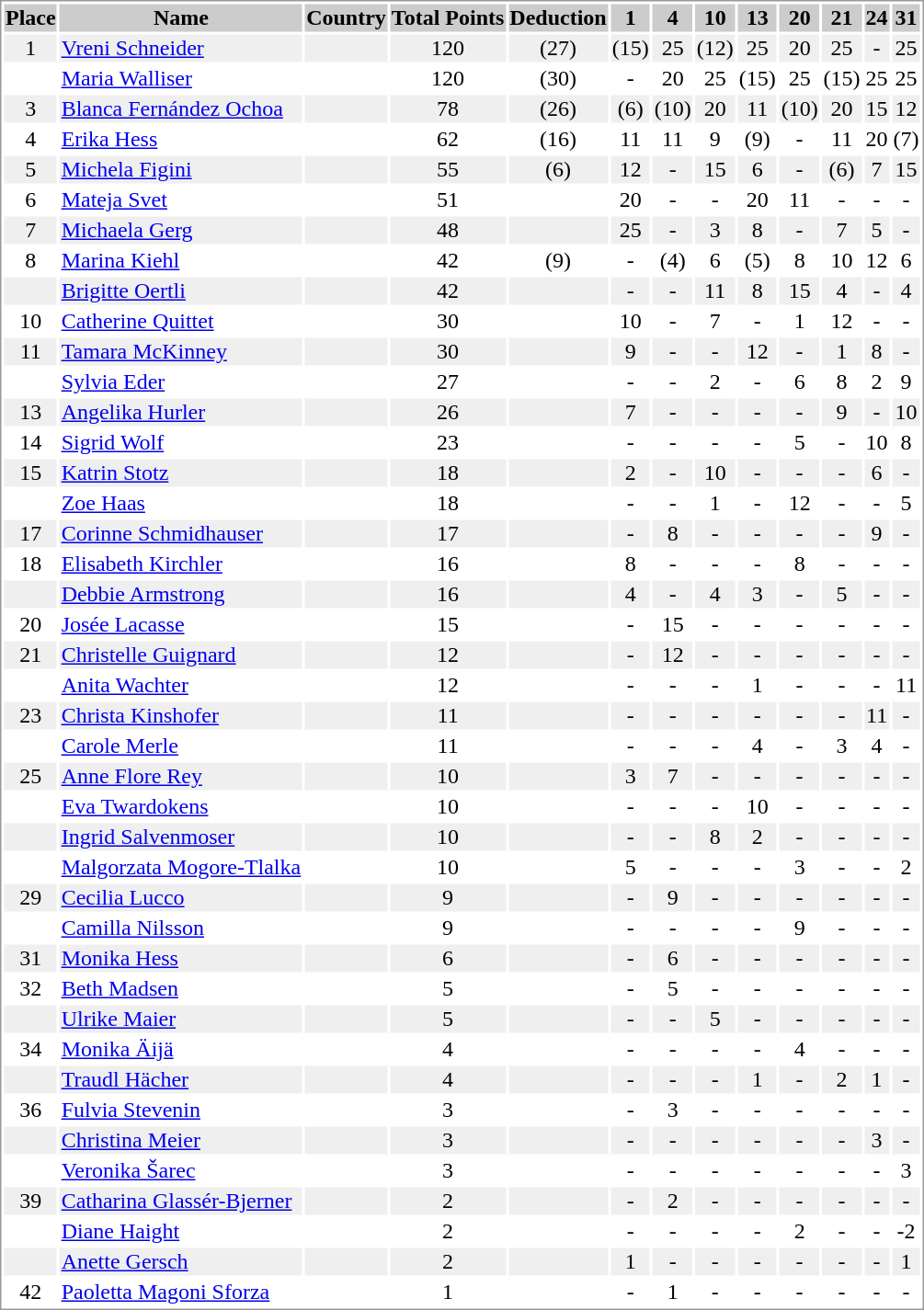<table border="0" style="border: 1px solid #999; background-color:#FFFFFF; text-align:center">
<tr align="center" bgcolor="#CCCCCC">
<th>Place</th>
<th>Name</th>
<th>Country</th>
<th>Total Points</th>
<th>Deduction</th>
<th>1</th>
<th>4</th>
<th>10</th>
<th>13</th>
<th>20</th>
<th>21</th>
<th>24</th>
<th>31</th>
</tr>
<tr bgcolor="#EFEFEF">
<td>1</td>
<td align="left"><a href='#'>Vreni Schneider</a></td>
<td align="left"></td>
<td>120</td>
<td>(27)</td>
<td>(15)</td>
<td>25</td>
<td>(12)</td>
<td>25</td>
<td>20</td>
<td>25</td>
<td>-</td>
<td>25</td>
</tr>
<tr>
<td></td>
<td align="left"><a href='#'>Maria Walliser</a></td>
<td align="left"></td>
<td>120</td>
<td>(30)</td>
<td>-</td>
<td>20</td>
<td>25</td>
<td>(15)</td>
<td>25</td>
<td>(15)</td>
<td>25</td>
<td>25</td>
</tr>
<tr bgcolor="#EFEFEF">
<td>3</td>
<td align="left"><a href='#'>Blanca Fernández Ochoa</a></td>
<td align="left"></td>
<td>78</td>
<td>(26)</td>
<td>(6)</td>
<td>(10)</td>
<td>20</td>
<td>11</td>
<td>(10)</td>
<td>20</td>
<td>15</td>
<td>12</td>
</tr>
<tr>
<td>4</td>
<td align="left"><a href='#'>Erika Hess</a></td>
<td align="left"></td>
<td>62</td>
<td>(16)</td>
<td>11</td>
<td>11</td>
<td>9</td>
<td>(9)</td>
<td>-</td>
<td>11</td>
<td>20</td>
<td>(7)</td>
</tr>
<tr bgcolor="#EFEFEF">
<td>5</td>
<td align="left"><a href='#'>Michela Figini</a></td>
<td align="left"></td>
<td>55</td>
<td>(6)</td>
<td>12</td>
<td>-</td>
<td>15</td>
<td>6</td>
<td>-</td>
<td>(6)</td>
<td>7</td>
<td>15</td>
</tr>
<tr>
<td>6</td>
<td align="left"><a href='#'>Mateja Svet</a></td>
<td align="left"></td>
<td>51</td>
<td></td>
<td>20</td>
<td>-</td>
<td>-</td>
<td>20</td>
<td>11</td>
<td>-</td>
<td>-</td>
<td>-</td>
</tr>
<tr bgcolor="#EFEFEF">
<td>7</td>
<td align="left"><a href='#'>Michaela Gerg</a></td>
<td align="left"></td>
<td>48</td>
<td></td>
<td>25</td>
<td>-</td>
<td>3</td>
<td>8</td>
<td>-</td>
<td>7</td>
<td>5</td>
<td>-</td>
</tr>
<tr>
<td>8</td>
<td align="left"><a href='#'>Marina Kiehl</a></td>
<td align="left"></td>
<td>42</td>
<td>(9)</td>
<td>-</td>
<td>(4)</td>
<td>6</td>
<td>(5)</td>
<td>8</td>
<td>10</td>
<td>12</td>
<td>6</td>
</tr>
<tr bgcolor="#EFEFEF">
<td></td>
<td align="left"><a href='#'>Brigitte Oertli</a></td>
<td align="left"></td>
<td>42</td>
<td></td>
<td>-</td>
<td>-</td>
<td>11</td>
<td>8</td>
<td>15</td>
<td>4</td>
<td>-</td>
<td>4</td>
</tr>
<tr>
<td>10</td>
<td align="left"><a href='#'>Catherine Quittet</a></td>
<td align="left"></td>
<td>30</td>
<td></td>
<td>10</td>
<td>-</td>
<td>7</td>
<td>-</td>
<td>1</td>
<td>12</td>
<td>-</td>
<td>-</td>
</tr>
<tr bgcolor="#EFEFEF">
<td>11</td>
<td align="left"><a href='#'>Tamara McKinney</a></td>
<td align="left"></td>
<td>30</td>
<td></td>
<td>9</td>
<td>-</td>
<td>-</td>
<td>12</td>
<td>-</td>
<td>1</td>
<td>8</td>
<td>-</td>
</tr>
<tr>
<td></td>
<td align="left"><a href='#'>Sylvia Eder</a></td>
<td align="left"></td>
<td>27</td>
<td></td>
<td>-</td>
<td>-</td>
<td>2</td>
<td>-</td>
<td>6</td>
<td>8</td>
<td>2</td>
<td>9</td>
</tr>
<tr bgcolor="#EFEFEF">
<td>13</td>
<td align="left"><a href='#'>Angelika Hurler</a></td>
<td align="left"></td>
<td>26</td>
<td></td>
<td>7</td>
<td>-</td>
<td>-</td>
<td>-</td>
<td>-</td>
<td>9</td>
<td>-</td>
<td>10</td>
</tr>
<tr>
<td>14</td>
<td align="left"><a href='#'>Sigrid Wolf</a></td>
<td align="left"></td>
<td>23</td>
<td></td>
<td>-</td>
<td>-</td>
<td>-</td>
<td>-</td>
<td>5</td>
<td>-</td>
<td>10</td>
<td>8</td>
</tr>
<tr bgcolor="#EFEFEF">
<td>15</td>
<td align="left"><a href='#'>Katrin Stotz</a></td>
<td align="left"></td>
<td>18</td>
<td></td>
<td>2</td>
<td>-</td>
<td>10</td>
<td>-</td>
<td>-</td>
<td>-</td>
<td>6</td>
<td>-</td>
</tr>
<tr>
<td></td>
<td align="left"><a href='#'>Zoe Haas</a></td>
<td align="left"></td>
<td>18</td>
<td></td>
<td>-</td>
<td>-</td>
<td>1</td>
<td>-</td>
<td>12</td>
<td>-</td>
<td>-</td>
<td>5</td>
</tr>
<tr bgcolor="#EFEFEF">
<td>17</td>
<td align="left"><a href='#'>Corinne Schmidhauser</a></td>
<td align="left"></td>
<td>17</td>
<td></td>
<td>-</td>
<td>8</td>
<td>-</td>
<td>-</td>
<td>-</td>
<td>-</td>
<td>9</td>
<td>-</td>
</tr>
<tr>
<td>18</td>
<td align="left"><a href='#'>Elisabeth Kirchler</a></td>
<td align="left"></td>
<td>16</td>
<td></td>
<td>8</td>
<td>-</td>
<td>-</td>
<td>-</td>
<td>8</td>
<td>-</td>
<td>-</td>
<td>-</td>
</tr>
<tr bgcolor="#EFEFEF">
<td></td>
<td align="left"><a href='#'>Debbie Armstrong</a></td>
<td align="left"></td>
<td>16</td>
<td></td>
<td>4</td>
<td>-</td>
<td>4</td>
<td>3</td>
<td>-</td>
<td>5</td>
<td>-</td>
<td>-</td>
</tr>
<tr>
<td>20</td>
<td align="left"><a href='#'>Josée Lacasse</a></td>
<td align="left"></td>
<td>15</td>
<td></td>
<td>-</td>
<td>15</td>
<td>-</td>
<td>-</td>
<td>-</td>
<td>-</td>
<td>-</td>
<td>-</td>
</tr>
<tr bgcolor="#EFEFEF">
<td>21</td>
<td align="left"><a href='#'>Christelle Guignard</a></td>
<td align="left"></td>
<td>12</td>
<td></td>
<td>-</td>
<td>12</td>
<td>-</td>
<td>-</td>
<td>-</td>
<td>-</td>
<td>-</td>
<td>-</td>
</tr>
<tr>
<td></td>
<td align="left"><a href='#'>Anita Wachter</a></td>
<td align="left"></td>
<td>12</td>
<td></td>
<td>-</td>
<td>-</td>
<td>-</td>
<td>1</td>
<td>-</td>
<td>-</td>
<td>-</td>
<td>11</td>
</tr>
<tr bgcolor="#EFEFEF">
<td>23</td>
<td align="left"><a href='#'>Christa Kinshofer</a></td>
<td align="left"></td>
<td>11</td>
<td></td>
<td>-</td>
<td>-</td>
<td>-</td>
<td>-</td>
<td>-</td>
<td>-</td>
<td>11</td>
<td>-</td>
</tr>
<tr>
<td></td>
<td align="left"><a href='#'>Carole Merle</a></td>
<td align="left"></td>
<td>11</td>
<td></td>
<td>-</td>
<td>-</td>
<td>-</td>
<td>4</td>
<td>-</td>
<td>3</td>
<td>4</td>
<td>-</td>
</tr>
<tr bgcolor="#EFEFEF">
<td>25</td>
<td align="left"><a href='#'>Anne Flore Rey</a></td>
<td align="left"></td>
<td>10</td>
<td></td>
<td>3</td>
<td>7</td>
<td>-</td>
<td>-</td>
<td>-</td>
<td>-</td>
<td>-</td>
<td>-</td>
</tr>
<tr>
<td></td>
<td align="left"><a href='#'>Eva Twardokens</a></td>
<td align="left"></td>
<td>10</td>
<td></td>
<td>-</td>
<td>-</td>
<td>-</td>
<td>10</td>
<td>-</td>
<td>-</td>
<td>-</td>
<td>-</td>
</tr>
<tr bgcolor="#EFEFEF">
<td></td>
<td align="left"><a href='#'>Ingrid Salvenmoser</a></td>
<td align="left"></td>
<td>10</td>
<td></td>
<td>-</td>
<td>-</td>
<td>8</td>
<td>2</td>
<td>-</td>
<td>-</td>
<td>-</td>
<td>-</td>
</tr>
<tr>
<td></td>
<td align="left"><a href='#'>Malgorzata Mogore-Tlalka</a></td>
<td align="left"></td>
<td>10</td>
<td></td>
<td>5</td>
<td>-</td>
<td>-</td>
<td>-</td>
<td>3</td>
<td>-</td>
<td>-</td>
<td>2</td>
</tr>
<tr bgcolor="#EFEFEF">
<td>29</td>
<td align="left"><a href='#'>Cecilia Lucco</a></td>
<td align="left"></td>
<td>9</td>
<td></td>
<td>-</td>
<td>9</td>
<td>-</td>
<td>-</td>
<td>-</td>
<td>-</td>
<td>-</td>
<td>-</td>
</tr>
<tr>
<td></td>
<td align="left"><a href='#'>Camilla Nilsson</a></td>
<td align="left"></td>
<td>9</td>
<td></td>
<td>-</td>
<td>-</td>
<td>-</td>
<td>-</td>
<td>9</td>
<td>-</td>
<td>-</td>
<td>-</td>
</tr>
<tr bgcolor="#EFEFEF">
<td>31</td>
<td align="left"><a href='#'>Monika Hess</a></td>
<td align="left"></td>
<td>6</td>
<td></td>
<td>-</td>
<td>6</td>
<td>-</td>
<td>-</td>
<td>-</td>
<td>-</td>
<td>-</td>
<td>-</td>
</tr>
<tr>
<td>32</td>
<td align="left"><a href='#'>Beth Madsen</a></td>
<td align="left"></td>
<td>5</td>
<td></td>
<td>-</td>
<td>5</td>
<td>-</td>
<td>-</td>
<td>-</td>
<td>-</td>
<td>-</td>
<td>-</td>
</tr>
<tr bgcolor="#EFEFEF">
<td></td>
<td align="left"><a href='#'>Ulrike Maier</a></td>
<td align="left"></td>
<td>5</td>
<td></td>
<td>-</td>
<td>-</td>
<td>5</td>
<td>-</td>
<td>-</td>
<td>-</td>
<td>-</td>
<td>-</td>
</tr>
<tr>
<td>34</td>
<td align="left"><a href='#'>Monika Äijä</a></td>
<td align="left"></td>
<td>4</td>
<td></td>
<td>-</td>
<td>-</td>
<td>-</td>
<td>-</td>
<td>4</td>
<td>-</td>
<td>-</td>
<td>-</td>
</tr>
<tr bgcolor="#EFEFEF">
<td></td>
<td align="left"><a href='#'>Traudl Hächer</a></td>
<td align="left"></td>
<td>4</td>
<td></td>
<td>-</td>
<td>-</td>
<td>-</td>
<td>1</td>
<td>-</td>
<td>2</td>
<td>1</td>
<td>-</td>
</tr>
<tr>
<td>36</td>
<td align="left"><a href='#'>Fulvia Stevenin</a></td>
<td align="left"></td>
<td>3</td>
<td></td>
<td>-</td>
<td>3</td>
<td>-</td>
<td>-</td>
<td>-</td>
<td>-</td>
<td>-</td>
<td>-</td>
</tr>
<tr bgcolor="#EFEFEF">
<td></td>
<td align="left"><a href='#'>Christina Meier</a></td>
<td align="left"></td>
<td>3</td>
<td></td>
<td>-</td>
<td>-</td>
<td>-</td>
<td>-</td>
<td>-</td>
<td>-</td>
<td>3</td>
<td>-</td>
</tr>
<tr>
<td></td>
<td align="left"><a href='#'>Veronika Šarec</a></td>
<td align="left"></td>
<td>3</td>
<td></td>
<td>-</td>
<td>-</td>
<td>-</td>
<td>-</td>
<td>-</td>
<td>-</td>
<td>-</td>
<td>3</td>
</tr>
<tr bgcolor="#EFEFEF">
<td>39</td>
<td align="left"><a href='#'>Catharina Glassér-Bjerner</a></td>
<td align="left"></td>
<td>2</td>
<td></td>
<td>-</td>
<td>2</td>
<td>-</td>
<td>-</td>
<td>-</td>
<td>-</td>
<td>-</td>
<td>-</td>
</tr>
<tr>
<td></td>
<td align="left"><a href='#'>Diane Haight</a></td>
<td align="left"></td>
<td>2</td>
<td></td>
<td>-</td>
<td>-</td>
<td>-</td>
<td>-</td>
<td>2</td>
<td>-</td>
<td>-</td>
<td>-2</td>
</tr>
<tr bgcolor="#EFEFEF">
<td></td>
<td align="left"><a href='#'>Anette Gersch</a></td>
<td align="left"></td>
<td>2</td>
<td></td>
<td>1</td>
<td>-</td>
<td>-</td>
<td>-</td>
<td>-</td>
<td>-</td>
<td>-</td>
<td>1</td>
</tr>
<tr>
<td>42</td>
<td align="left"><a href='#'>Paoletta Magoni Sforza</a></td>
<td align="left"></td>
<td>1</td>
<td></td>
<td>-</td>
<td>1</td>
<td>-</td>
<td>-</td>
<td>-</td>
<td>-</td>
<td>-</td>
<td>-</td>
</tr>
</table>
